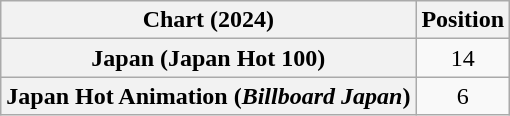<table class="wikitable sortable plainrowheaders" style="text-align:center">
<tr>
<th scope="col">Chart (2024)</th>
<th scope="col">Position</th>
</tr>
<tr>
<th scope="row">Japan (Japan Hot 100)</th>
<td>14</td>
</tr>
<tr>
<th scope="row">Japan Hot Animation (<em>Billboard Japan</em>)</th>
<td>6</td>
</tr>
</table>
